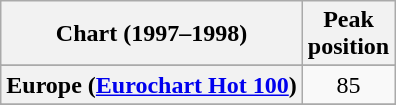<table class="wikitable sortable plainrowheaders" style="text-align:center">
<tr>
<th>Chart (1997–1998)</th>
<th>Peak<br>position</th>
</tr>
<tr>
</tr>
<tr>
</tr>
<tr>
<th scope="row">Europe (<a href='#'>Eurochart Hot 100</a>)</th>
<td>85</td>
</tr>
<tr>
</tr>
<tr>
</tr>
</table>
